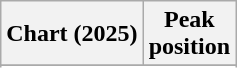<table class="wikitable sortable plainrowheaders" style="text-align:center">
<tr>
<th scope="col">Chart (2025)</th>
<th scope="col">Peak<br>position</th>
</tr>
<tr>
</tr>
<tr>
</tr>
</table>
